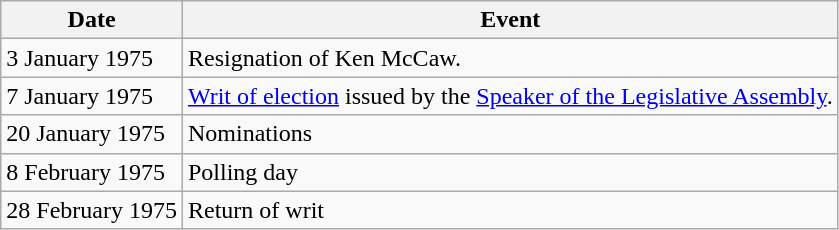<table class="wikitable">
<tr>
<th>Date</th>
<th>Event</th>
</tr>
<tr>
<td>3 January 1975</td>
<td>Resignation of Ken McCaw.</td>
</tr>
<tr>
<td>7 January 1975</td>
<td><a href='#'>Writ of election</a> issued by the <a href='#'>Speaker of the Legislative Assembly</a>.</td>
</tr>
<tr>
<td>20 January 1975</td>
<td>Nominations</td>
</tr>
<tr>
<td>8 February 1975</td>
<td>Polling day</td>
</tr>
<tr>
<td>28 February 1975</td>
<td>Return of writ</td>
</tr>
</table>
